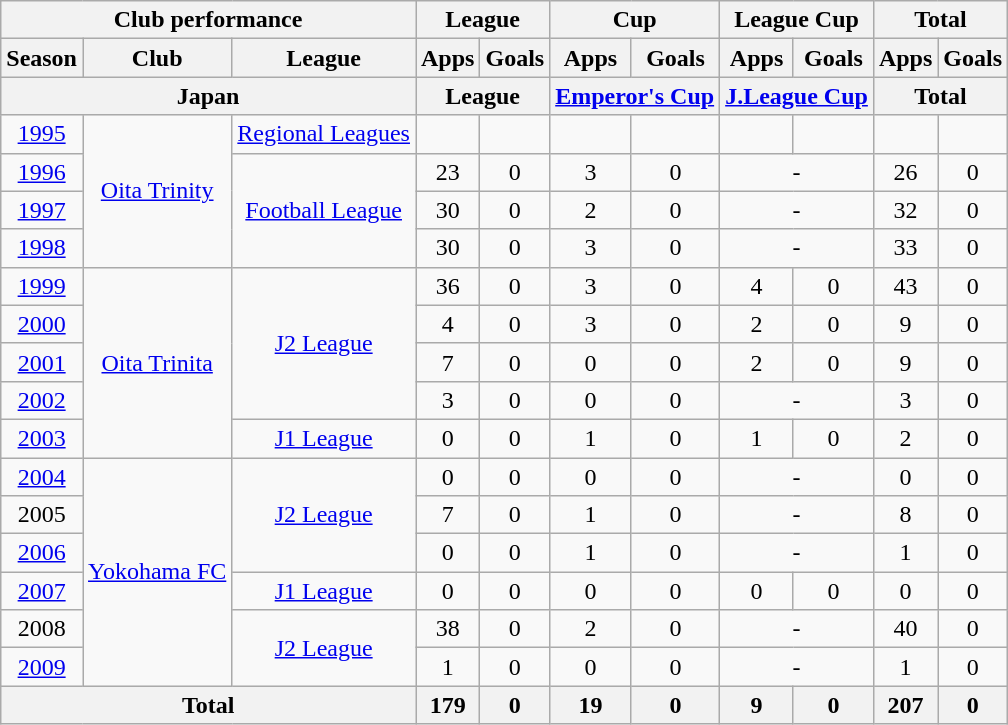<table class="wikitable" style="text-align:center;">
<tr>
<th colspan=3>Club performance</th>
<th colspan=2>League</th>
<th colspan=2>Cup</th>
<th colspan=2>League Cup</th>
<th colspan=2>Total</th>
</tr>
<tr>
<th>Season</th>
<th>Club</th>
<th>League</th>
<th>Apps</th>
<th>Goals</th>
<th>Apps</th>
<th>Goals</th>
<th>Apps</th>
<th>Goals</th>
<th>Apps</th>
<th>Goals</th>
</tr>
<tr>
<th colspan=3>Japan</th>
<th colspan=2>League</th>
<th colspan=2><a href='#'>Emperor's Cup</a></th>
<th colspan=2><a href='#'>J.League Cup</a></th>
<th colspan=2>Total</th>
</tr>
<tr>
<td><a href='#'>1995</a></td>
<td rowspan="4"><a href='#'>Oita Trinity</a></td>
<td><a href='#'>Regional Leagues</a></td>
<td></td>
<td></td>
<td></td>
<td></td>
<td></td>
<td></td>
<td></td>
<td></td>
</tr>
<tr>
<td><a href='#'>1996</a></td>
<td rowspan="3"><a href='#'>Football League</a></td>
<td>23</td>
<td>0</td>
<td>3</td>
<td>0</td>
<td colspan="2">-</td>
<td>26</td>
<td>0</td>
</tr>
<tr>
<td><a href='#'>1997</a></td>
<td>30</td>
<td>0</td>
<td>2</td>
<td>0</td>
<td colspan="2">-</td>
<td>32</td>
<td>0</td>
</tr>
<tr>
<td><a href='#'>1998</a></td>
<td>30</td>
<td>0</td>
<td>3</td>
<td>0</td>
<td colspan="2">-</td>
<td>33</td>
<td>0</td>
</tr>
<tr>
<td><a href='#'>1999</a></td>
<td rowspan="5"><a href='#'>Oita Trinita</a></td>
<td rowspan="4"><a href='#'>J2 League</a></td>
<td>36</td>
<td>0</td>
<td>3</td>
<td>0</td>
<td>4</td>
<td>0</td>
<td>43</td>
<td>0</td>
</tr>
<tr>
<td><a href='#'>2000</a></td>
<td>4</td>
<td>0</td>
<td>3</td>
<td>0</td>
<td>2</td>
<td>0</td>
<td>9</td>
<td>0</td>
</tr>
<tr>
<td><a href='#'>2001</a></td>
<td>7</td>
<td>0</td>
<td>0</td>
<td>0</td>
<td>2</td>
<td>0</td>
<td>9</td>
<td>0</td>
</tr>
<tr>
<td><a href='#'>2002</a></td>
<td>3</td>
<td>0</td>
<td>0</td>
<td>0</td>
<td colspan="2">-</td>
<td>3</td>
<td>0</td>
</tr>
<tr>
<td><a href='#'>2003</a></td>
<td><a href='#'>J1 League</a></td>
<td>0</td>
<td>0</td>
<td>1</td>
<td>0</td>
<td>1</td>
<td>0</td>
<td>2</td>
<td>0</td>
</tr>
<tr>
<td><a href='#'>2004</a></td>
<td rowspan="6"><a href='#'>Yokohama FC</a></td>
<td rowspan="3"><a href='#'>J2 League</a></td>
<td>0</td>
<td>0</td>
<td>0</td>
<td>0</td>
<td colspan="2">-</td>
<td>0</td>
<td>0</td>
</tr>
<tr>
<td>2005</td>
<td>7</td>
<td>0</td>
<td>1</td>
<td>0</td>
<td colspan="2">-</td>
<td>8</td>
<td>0</td>
</tr>
<tr>
<td><a href='#'>2006</a></td>
<td>0</td>
<td>0</td>
<td>1</td>
<td>0</td>
<td colspan="2">-</td>
<td>1</td>
<td>0</td>
</tr>
<tr>
<td><a href='#'>2007</a></td>
<td><a href='#'>J1 League</a></td>
<td>0</td>
<td>0</td>
<td>0</td>
<td>0</td>
<td>0</td>
<td>0</td>
<td>0</td>
<td>0</td>
</tr>
<tr>
<td>2008</td>
<td rowspan="2"><a href='#'>J2 League</a></td>
<td>38</td>
<td>0</td>
<td>2</td>
<td>0</td>
<td colspan="2">-</td>
<td>40</td>
<td>0</td>
</tr>
<tr>
<td><a href='#'>2009</a></td>
<td>1</td>
<td>0</td>
<td>0</td>
<td>0</td>
<td colspan="2">-</td>
<td>1</td>
<td>0</td>
</tr>
<tr>
<th colspan=3>Total</th>
<th>179</th>
<th>0</th>
<th>19</th>
<th>0</th>
<th>9</th>
<th>0</th>
<th>207</th>
<th>0</th>
</tr>
</table>
